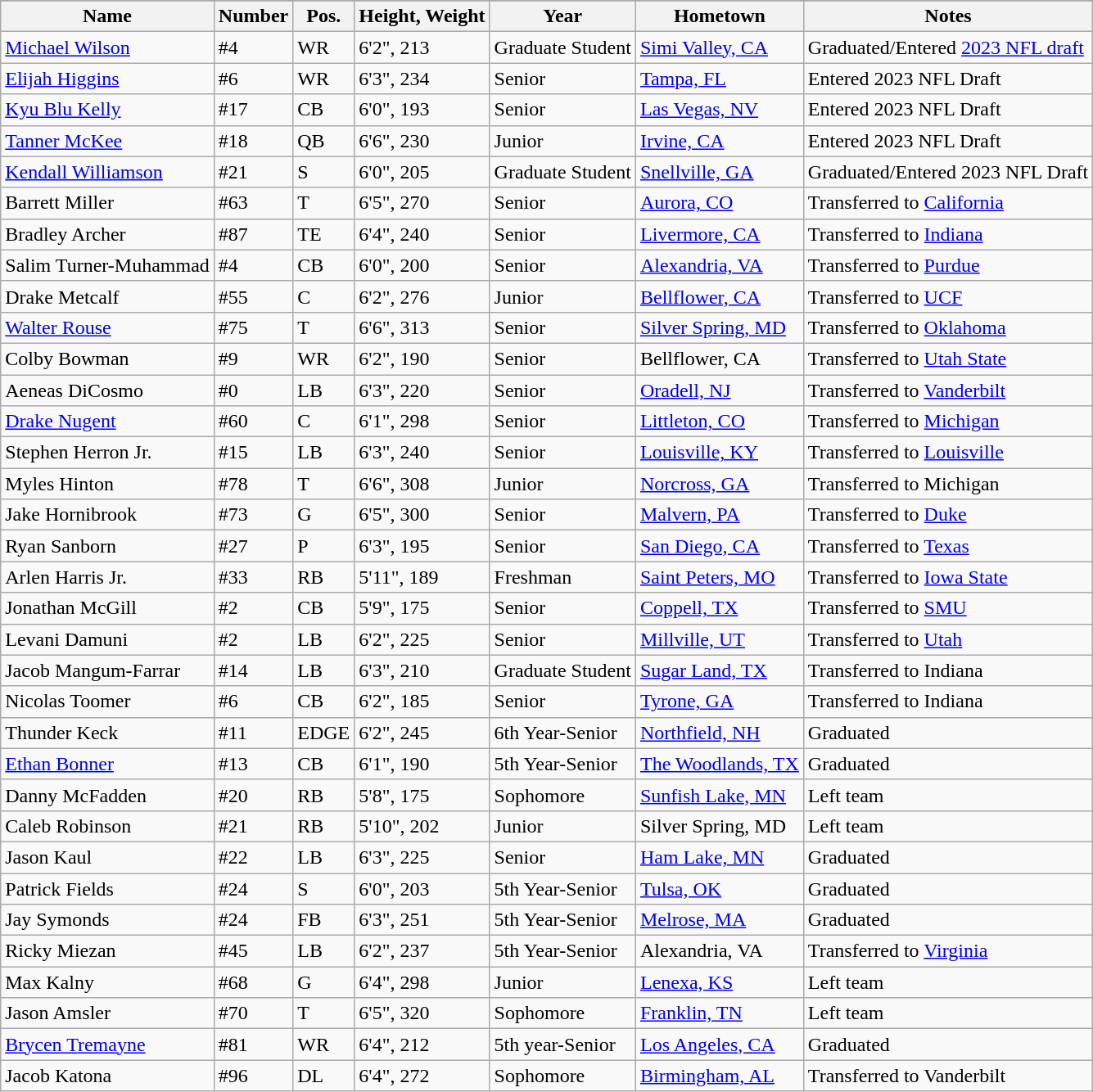<table class="wikitable sortable collapsible">
<tr>
</tr>
<tr>
<th>Name</th>
<th>Number</th>
<th>Pos.</th>
<th>Height, Weight</th>
<th>Year</th>
<th>Hometown</th>
<th class="unsortable">Notes</th>
</tr>
<tr>
<td><a href='#'>Michael Wilson</a></td>
<td>#4</td>
<td>WR</td>
<td>6'2", 213</td>
<td>Graduate Student</td>
<td><a href='#'>Simi Valley, CA</a></td>
<td>Graduated/Entered <a href='#'>2023 NFL draft</a></td>
</tr>
<tr>
<td><a href='#'>Elijah Higgins</a></td>
<td>#6</td>
<td>WR</td>
<td>6'3", 234</td>
<td>Senior</td>
<td><a href='#'>Tampa, FL</a></td>
<td>Entered 2023 NFL Draft</td>
</tr>
<tr>
<td><a href='#'>Kyu Blu Kelly</a></td>
<td>#17</td>
<td>CB</td>
<td>6'0", 193</td>
<td>Senior</td>
<td><a href='#'>Las Vegas, NV</a></td>
<td>Entered 2023 NFL Draft</td>
</tr>
<tr>
<td><a href='#'>Tanner McKee</a></td>
<td>#18</td>
<td>QB</td>
<td>6'6", 230</td>
<td>Junior</td>
<td><a href='#'>Irvine, CA</a></td>
<td>Entered 2023 NFL Draft</td>
</tr>
<tr>
<td><a href='#'>Kendall Williamson</a></td>
<td>#21</td>
<td>S</td>
<td>6'0", 205</td>
<td>Graduate Student</td>
<td><a href='#'>Snellville, GA</a></td>
<td>Graduated/Entered 2023 NFL Draft</td>
</tr>
<tr>
<td>Barrett Miller</td>
<td>#63</td>
<td>T</td>
<td>6'5", 270</td>
<td>Senior</td>
<td><a href='#'>Aurora, CO</a></td>
<td>Transferred to <a href='#'>California</a></td>
</tr>
<tr>
<td>Bradley Archer</td>
<td>#87</td>
<td>TE</td>
<td>6'4", 240</td>
<td>Senior</td>
<td><a href='#'>Livermore, CA</a></td>
<td>Transferred to <a href='#'>Indiana</a></td>
</tr>
<tr>
<td>Salim Turner-Muhammad</td>
<td>#4</td>
<td>CB</td>
<td>6'0", 200</td>
<td>Senior</td>
<td><a href='#'>Alexandria, VA</a></td>
<td>Transferred to <a href='#'>Purdue</a></td>
</tr>
<tr>
<td>Drake Metcalf</td>
<td>#55</td>
<td>C</td>
<td>6'2", 276</td>
<td>Junior</td>
<td><a href='#'>Bellflower, CA</a></td>
<td>Transferred to <a href='#'>UCF</a></td>
</tr>
<tr>
<td><a href='#'>Walter Rouse</a></td>
<td>#75</td>
<td>T</td>
<td>6'6", 313</td>
<td>Senior</td>
<td><a href='#'>Silver Spring, MD</a></td>
<td>Transferred to <a href='#'>Oklahoma</a></td>
</tr>
<tr>
<td>Colby Bowman</td>
<td>#9</td>
<td>WR</td>
<td>6'2", 190</td>
<td>Senior</td>
<td>Bellflower, CA</td>
<td>Transferred to <a href='#'>Utah State</a></td>
</tr>
<tr>
<td>Aeneas DiCosmo</td>
<td>#0</td>
<td>LB</td>
<td>6'3", 220</td>
<td>Senior</td>
<td><a href='#'>Oradell, NJ</a></td>
<td>Transferred to <a href='#'>Vanderbilt</a></td>
</tr>
<tr>
<td><a href='#'>Drake Nugent</a></td>
<td>#60</td>
<td>C</td>
<td>6'1", 298</td>
<td>Senior</td>
<td><a href='#'>Littleton, CO</a></td>
<td>Transferred to <a href='#'>Michigan</a></td>
</tr>
<tr>
<td>Stephen Herron Jr.</td>
<td>#15</td>
<td>LB</td>
<td>6'3", 240</td>
<td>Senior</td>
<td><a href='#'>Louisville, KY</a></td>
<td>Transferred to <a href='#'>Louisville</a></td>
</tr>
<tr>
<td>Myles Hinton</td>
<td>#78</td>
<td>T</td>
<td>6'6", 308</td>
<td>Junior</td>
<td><a href='#'>Norcross, GA</a></td>
<td>Transferred to Michigan</td>
</tr>
<tr>
<td>Jake Hornibrook</td>
<td>#73</td>
<td>G</td>
<td>6'5", 300</td>
<td>Senior</td>
<td><a href='#'>Malvern, PA</a></td>
<td>Transferred to <a href='#'>Duke</a></td>
</tr>
<tr>
<td>Ryan Sanborn</td>
<td>#27</td>
<td>P</td>
<td>6'3", 195</td>
<td>Senior</td>
<td><a href='#'>San Diego, CA</a></td>
<td>Transferred to <a href='#'>Texas</a></td>
</tr>
<tr>
<td>Arlen Harris Jr.</td>
<td>#33</td>
<td>RB</td>
<td>5'11", 189</td>
<td>Freshman</td>
<td><a href='#'>Saint Peters, MO</a></td>
<td>Transferred to <a href='#'>Iowa State</a></td>
</tr>
<tr>
<td>Jonathan McGill</td>
<td>#2</td>
<td>CB</td>
<td>5'9", 175</td>
<td>Senior</td>
<td><a href='#'>Coppell, TX</a></td>
<td>Transferred to <a href='#'>SMU</a></td>
</tr>
<tr>
<td>Levani Damuni</td>
<td>#2</td>
<td>LB</td>
<td>6'2", 225</td>
<td>Senior</td>
<td><a href='#'>Millville, UT</a></td>
<td>Transferred to <a href='#'>Utah</a></td>
</tr>
<tr>
<td>Jacob Mangum-Farrar</td>
<td>#14</td>
<td>LB</td>
<td>6'3", 210</td>
<td>Graduate Student</td>
<td><a href='#'>Sugar Land, TX</a></td>
<td>Transferred to Indiana</td>
</tr>
<tr>
<td>Nicolas Toomer</td>
<td>#6</td>
<td>CB</td>
<td>6'2", 185</td>
<td>Senior</td>
<td><a href='#'>Tyrone, GA</a></td>
<td>Transferred to Indiana</td>
</tr>
<tr>
<td>Thunder Keck</td>
<td>#11</td>
<td>EDGE</td>
<td>6'2", 245</td>
<td>6th Year-Senior</td>
<td><a href='#'>Northfield, NH</a></td>
<td>Graduated</td>
</tr>
<tr>
<td><a href='#'>Ethan Bonner</a></td>
<td>#13</td>
<td>CB</td>
<td>6'1", 190</td>
<td>5th Year-Senior</td>
<td><a href='#'>The Woodlands, TX</a></td>
<td>Graduated</td>
</tr>
<tr>
<td>Danny McFadden</td>
<td>#20</td>
<td>RB</td>
<td>5'8", 175</td>
<td>Sophomore</td>
<td><a href='#'>Sunfish Lake, MN</a></td>
<td>Left team</td>
</tr>
<tr>
<td>Caleb Robinson</td>
<td>#21</td>
<td>RB</td>
<td>5'10", 202</td>
<td>Junior</td>
<td>Silver Spring, MD</td>
<td>Left team</td>
</tr>
<tr>
<td>Jason Kaul</td>
<td>#22</td>
<td>LB</td>
<td>6'3", 225</td>
<td>Senior</td>
<td><a href='#'>Ham Lake, MN</a></td>
<td>Graduated</td>
</tr>
<tr>
<td>Patrick Fields</td>
<td>#24</td>
<td>S</td>
<td>6'0", 203</td>
<td>5th Year-Senior</td>
<td><a href='#'>Tulsa, OK</a></td>
<td>Graduated</td>
</tr>
<tr>
<td>Jay Symonds</td>
<td>#24</td>
<td>FB</td>
<td>6'3", 251</td>
<td>5th Year-Senior</td>
<td><a href='#'>Melrose, MA</a></td>
<td>Graduated</td>
</tr>
<tr>
<td>Ricky Miezan</td>
<td>#45</td>
<td>LB</td>
<td>6'2", 237</td>
<td>5th Year-Senior</td>
<td>Alexandria, VA</td>
<td>Transferred to <a href='#'>Virginia</a></td>
</tr>
<tr>
<td>Max Kalny</td>
<td>#68</td>
<td>G</td>
<td>6'4", 298</td>
<td>Junior</td>
<td><a href='#'>Lenexa, KS</a></td>
<td>Left team</td>
</tr>
<tr>
<td>Jason Amsler</td>
<td>#70</td>
<td>T</td>
<td>6'5", 320</td>
<td>Sophomore</td>
<td><a href='#'>Franklin, TN</a></td>
<td>Left team</td>
</tr>
<tr>
<td><a href='#'>Brycen Tremayne</a></td>
<td>#81</td>
<td>WR</td>
<td>6'4", 212</td>
<td>5th year-Senior</td>
<td><a href='#'>Los Angeles, CA</a></td>
<td>Graduated</td>
</tr>
<tr>
<td>Jacob Katona</td>
<td>#96</td>
<td>DL</td>
<td>6'4", 272</td>
<td>Sophomore</td>
<td><a href='#'>Birmingham, AL</a></td>
<td>Transferred to Vanderbilt</td>
</tr>
</table>
